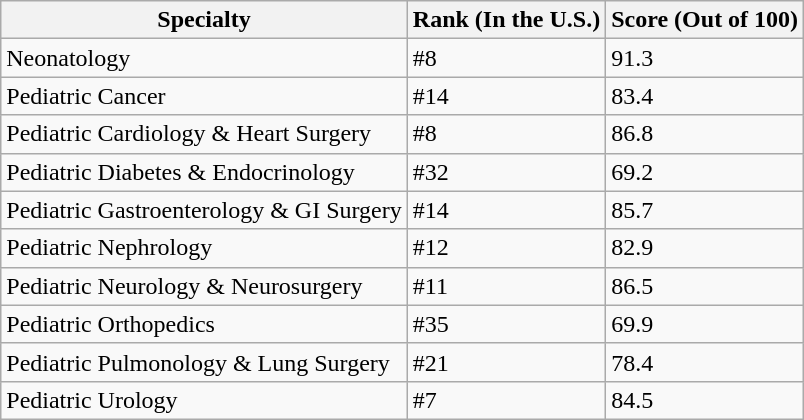<table class="wikitable">
<tr>
<th>Specialty</th>
<th>Rank (In the U.S.)</th>
<th>Score (Out of 100)</th>
</tr>
<tr>
<td>Neonatology</td>
<td>#8</td>
<td>91.3</td>
</tr>
<tr>
<td>Pediatric Cancer</td>
<td>#14</td>
<td>83.4</td>
</tr>
<tr>
<td>Pediatric Cardiology & Heart Surgery</td>
<td>#8</td>
<td>86.8</td>
</tr>
<tr>
<td>Pediatric Diabetes & Endocrinology</td>
<td>#32</td>
<td>69.2</td>
</tr>
<tr>
<td>Pediatric Gastroenterology & GI Surgery</td>
<td>#14</td>
<td>85.7</td>
</tr>
<tr>
<td>Pediatric Nephrology</td>
<td>#12</td>
<td>82.9</td>
</tr>
<tr>
<td>Pediatric Neurology & Neurosurgery</td>
<td>#11</td>
<td>86.5</td>
</tr>
<tr>
<td>Pediatric Orthopedics</td>
<td>#35</td>
<td>69.9</td>
</tr>
<tr>
<td>Pediatric Pulmonology & Lung Surgery</td>
<td>#21</td>
<td>78.4</td>
</tr>
<tr>
<td>Pediatric Urology</td>
<td>#7</td>
<td>84.5</td>
</tr>
</table>
